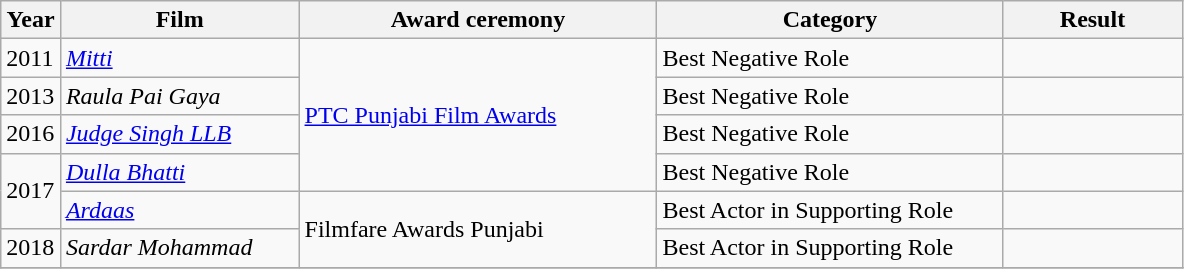<table class="wikitable plainrowheaders">
<tr>
<th width=5%>Year</th>
<th style="width:20%;">Film</th>
<th style="width:30%;">Award ceremony</th>
<th style="width:29%;">Category</th>
<th style="width:15%;">Result</th>
</tr>
<tr>
<td>2011</td>
<td><em><a href='#'>Mitti</a></em></td>
<td rowspan="4"><a href='#'>PTC Punjabi Film Awards</a></td>
<td>Best Negative Role</td>
<td></td>
</tr>
<tr>
<td>2013</td>
<td><em>Raula Pai Gaya</em></td>
<td>Best Negative Role</td>
<td></td>
</tr>
<tr>
<td>2016</td>
<td><em><a href='#'>Judge Singh LLB</a></em></td>
<td>Best Negative Role</td>
<td></td>
</tr>
<tr>
<td rowspan="2">2017</td>
<td><em><a href='#'>Dulla Bhatti</a></em></td>
<td>Best Negative Role</td>
<td></td>
</tr>
<tr>
<td><em><a href='#'>Ardaas</a></em></td>
<td rowspan="2">Filmfare Awards Punjabi</td>
<td>Best Actor in Supporting Role</td>
<td></td>
</tr>
<tr>
<td>2018</td>
<td><em>Sardar Mohammad</em></td>
<td>Best Actor in Supporting Role</td>
<td></td>
</tr>
<tr>
</tr>
</table>
